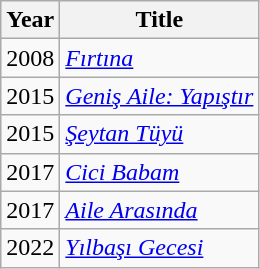<table class="wikitable">
<tr>
<th>Year</th>
<th>Title</th>
</tr>
<tr>
<td>2008</td>
<td><em><a href='#'>Fırtına</a></em></td>
</tr>
<tr>
<td>2015</td>
<td><em><a href='#'>Geniş Aile: Yapıştır</a></em></td>
</tr>
<tr>
<td>2015</td>
<td><em><a href='#'>Şeytan Tüyü</a></em></td>
</tr>
<tr>
<td>2017</td>
<td><em><a href='#'>Cici Babam</a></em></td>
</tr>
<tr>
<td>2017</td>
<td><em><a href='#'>Aile Arasında</a></em></td>
</tr>
<tr>
<td>2022</td>
<td><em><a href='#'>Yılbaşı Gecesi</a></td>
</tr>
</table>
